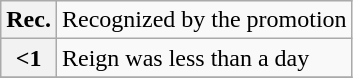<table class="wikitable sortable">
<tr>
<th>Rec.</th>
<td>Recognized by the promotion</td>
</tr>
<tr>
<th><1</th>
<td>Reign was less than a day</td>
</tr>
<tr>
</tr>
</table>
